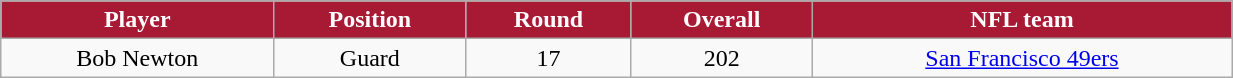<table class="wikitable" width="65%">
<tr align="center"  style="background:#A81933;color:#FFFFFF;">
<td><strong>Player</strong></td>
<td><strong>Position</strong></td>
<td><strong>Round</strong></td>
<td><strong>Overall</strong></td>
<td><strong>NFL team</strong></td>
</tr>
<tr align="center" bgcolor="">
<td>Bob Newton</td>
<td>Guard</td>
<td>17</td>
<td>202</td>
<td><a href='#'>San Francisco 49ers</a></td>
</tr>
</table>
